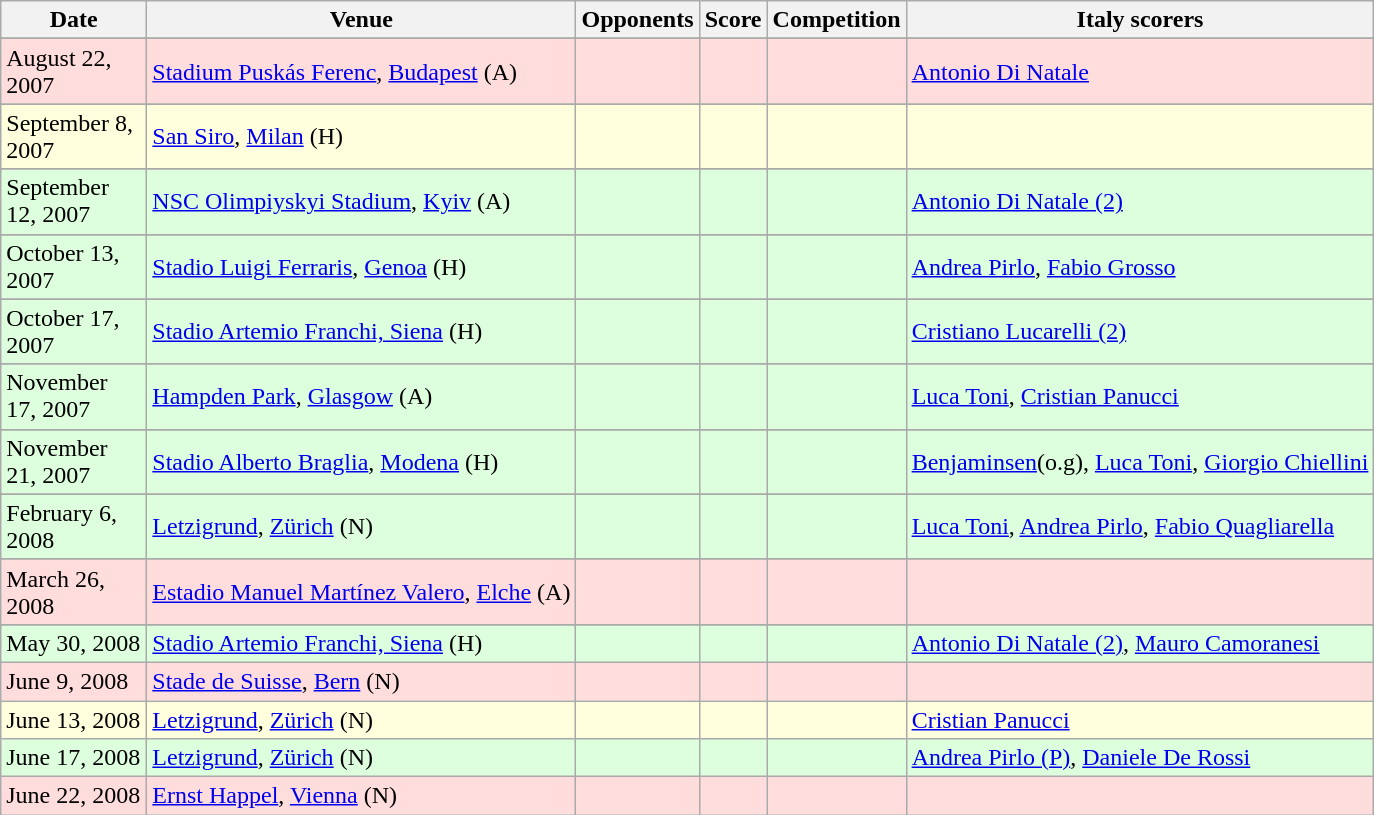<table class="wikitable">
<tr>
<th width=90>Date</th>
<th>Venue</th>
<th>Opponents</th>
<th>Score</th>
<th>Competition</th>
<th>Italy scorers</th>
</tr>
<tr>
</tr>
<tr style="background: #ffdddd;">
<td>August 22, 2007</td>
<td><a href='#'>Stadium Puskás Ferenc</a>, <a href='#'>Budapest</a> (A)</td>
<td></td>
<td></td>
<td></td>
<td><a href='#'>Antonio Di Natale</a></td>
</tr>
<tr>
</tr>
<tr style="background: #ffffdd;">
<td>September 8, 2007</td>
<td><a href='#'>San Siro</a>, <a href='#'>Milan</a> (H)</td>
<td></td>
<td></td>
<td></td>
<td></td>
</tr>
<tr>
</tr>
<tr style="background: #ddffdd;">
<td>September 12, 2007</td>
<td><a href='#'>NSC Olimpiyskyi Stadium</a>, <a href='#'>Kyiv</a> (A)</td>
<td></td>
<td></td>
<td></td>
<td><a href='#'>Antonio Di Natale (2)</a></td>
</tr>
<tr>
</tr>
<tr style="background: #ddffdd;">
<td>October 13, 2007</td>
<td><a href='#'>Stadio Luigi Ferraris</a>, <a href='#'>Genoa</a> (H)</td>
<td></td>
<td></td>
<td></td>
<td><a href='#'>Andrea Pirlo</a>, <a href='#'>Fabio Grosso</a></td>
</tr>
<tr>
</tr>
<tr style="background: #ddffdd;">
<td>October 17, 2007</td>
<td><a href='#'>Stadio Artemio Franchi, Siena</a> (H)</td>
<td></td>
<td></td>
<td></td>
<td><a href='#'>Cristiano Lucarelli (2)</a></td>
</tr>
<tr>
</tr>
<tr style="background: #ddffdd;">
<td>November 17, 2007</td>
<td><a href='#'>Hampden Park</a>, <a href='#'>Glasgow</a> (A)</td>
<td></td>
<td></td>
<td></td>
<td><a href='#'>Luca Toni</a>, <a href='#'>Cristian Panucci</a></td>
</tr>
<tr>
</tr>
<tr style="background: #ddffdd;">
<td>November 21, 2007</td>
<td><a href='#'>Stadio Alberto Braglia</a>, <a href='#'>Modena</a> (H)</td>
<td></td>
<td></td>
<td></td>
<td><a href='#'>Benjaminsen</a>(o.g), <a href='#'>Luca Toni</a>, <a href='#'>Giorgio Chiellini</a></td>
</tr>
<tr>
</tr>
<tr style="background: #ddffdd;">
<td>February 6, 2008</td>
<td><a href='#'>Letzigrund</a>, <a href='#'>Zürich</a> (N)</td>
<td></td>
<td></td>
<td></td>
<td><a href='#'>Luca Toni</a>, <a href='#'>Andrea Pirlo</a>, <a href='#'>Fabio Quagliarella</a></td>
</tr>
<tr>
</tr>
<tr style="background: #ffdddd;">
<td>March 26, 2008</td>
<td><a href='#'>Estadio Manuel Martínez Valero</a>, <a href='#'>Elche</a> (A)</td>
<td></td>
<td></td>
<td></td>
<td></td>
</tr>
<tr>
</tr>
<tr style="background: #ddffdd;">
<td>May 30, 2008</td>
<td><a href='#'>Stadio Artemio Franchi, Siena</a> (H)</td>
<td></td>
<td></td>
<td></td>
<td><a href='#'>Antonio Di Natale (2)</a>, <a href='#'>Mauro Camoranesi</a></td>
</tr>
<tr style="background: #ffdddd;">
<td>June 9, 2008</td>
<td><a href='#'>Stade de Suisse</a>, <a href='#'>Bern</a> (N)</td>
<td></td>
<td></td>
<td></td>
<td></td>
</tr>
<tr style="background: #ffffdd;">
<td>June 13, 2008</td>
<td><a href='#'>Letzigrund</a>, <a href='#'>Zürich</a> (N)</td>
<td></td>
<td></td>
<td></td>
<td><a href='#'>Cristian Panucci</a></td>
</tr>
<tr style="background: #ddffdd;">
<td>June 17, 2008</td>
<td><a href='#'>Letzigrund</a>, <a href='#'>Zürich</a> (N)</td>
<td></td>
<td></td>
<td></td>
<td><a href='#'>Andrea Pirlo (P)</a>, <a href='#'>Daniele De Rossi</a></td>
</tr>
<tr style="background: #ffdddd;">
<td>June 22, 2008</td>
<td><a href='#'>Ernst Happel</a>, <a href='#'>Vienna</a> (N)</td>
<td></td>
<td></td>
<td></td>
<td></td>
</tr>
</table>
